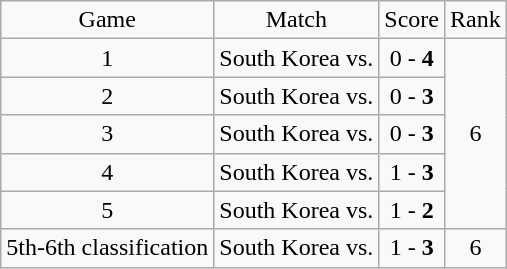<table class="wikitable">
<tr>
<td style="text-align:center;">Game</td>
<td style="text-align:center;">Match</td>
<td style="text-align:center;">Score</td>
<td style="text-align:center;">Rank</td>
</tr>
<tr>
<td style="text-align:center;">1</td>
<td>South Korea vs. <strong></strong></td>
<td style="text-align:center;">0 - <strong>4</strong></td>
<td rowspan="5" style="text-align:center;">6</td>
</tr>
<tr>
<td style="text-align:center;">2</td>
<td>South Korea vs. <strong></strong></td>
<td style="text-align:center;">0 - <strong>3</strong></td>
</tr>
<tr>
<td style="text-align:center;">3</td>
<td>South Korea vs. <strong></strong></td>
<td style="text-align:center;">0 - <strong>3</strong></td>
</tr>
<tr>
<td style="text-align:center;">4</td>
<td>South Korea vs. <strong></strong></td>
<td style="text-align:center;">1 - <strong>3</strong></td>
</tr>
<tr>
<td style="text-align:center;">5</td>
<td>South Korea vs. <strong></strong></td>
<td style="text-align:center;">1 - <strong>2</strong></td>
</tr>
<tr>
<td style="text-align:center;">5th-6th classification</td>
<td>South Korea vs. <strong></strong></td>
<td style="text-align:center;">1 - <strong>3</strong></td>
<td style="text-align:center;">6</td>
</tr>
</table>
